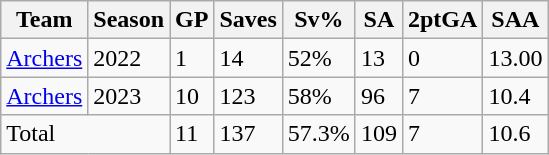<table class="wikitable">
<tr>
<th>Team</th>
<th>Season</th>
<th>GP</th>
<th>Saves</th>
<th>Sv%</th>
<th>SA</th>
<th>2ptGA</th>
<th>SAA</th>
</tr>
<tr>
<td><a href='#'>Archers</a></td>
<td>2022</td>
<td>1</td>
<td>14</td>
<td>52%</td>
<td>13</td>
<td>0</td>
<td>13.00</td>
</tr>
<tr>
<td><a href='#'>Archers</a></td>
<td>2023</td>
<td>10</td>
<td>123</td>
<td>58%</td>
<td>96</td>
<td>7</td>
<td>10.4</td>
</tr>
<tr>
<td colspan="2">Total</td>
<td>11</td>
<td>137</td>
<td>57.3%</td>
<td>109</td>
<td>7</td>
<td>10.6</td>
</tr>
</table>
